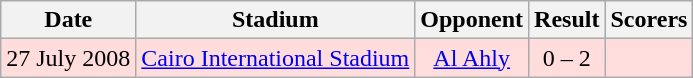<table class="wikitable" style="text-align:center">
<tr style="background:#f0f6ff;">
<th>Date</th>
<th>Stadium</th>
<th>Opponent</th>
<th>Result</th>
<th>Scorers</th>
</tr>
<tr bgcolor="#ffdddd">
<td>27 July 2008</td>
<td><a href='#'>Cairo International Stadium</a></td>
<td><a href='#'>Al Ahly</a></td>
<td>0 – 2</td>
<td></td>
</tr>
</table>
